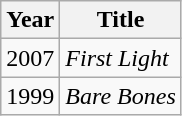<table class="wikitable">
<tr>
<th>Year</th>
<th>Title</th>
</tr>
<tr>
<td>2007</td>
<td><em>First Light</em></td>
</tr>
<tr>
<td>1999</td>
<td><em>Bare Bones</em></td>
</tr>
</table>
